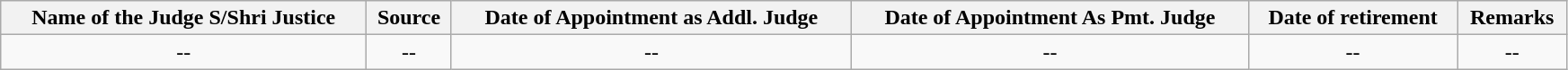<table class="wikitable static-row-numbers static-row-header" style="text-align:center" width="92%">
<tr>
<th>Name of the Judge S/Shri Justice</th>
<th>Source</th>
<th>Date of Appointment as Addl. Judge</th>
<th>Date of Appointment As Pmt. Judge</th>
<th>Date of retirement</th>
<th>Remarks</th>
</tr>
<tr>
<td>--</td>
<td>--</td>
<td>--</td>
<td>--</td>
<td>--</td>
<td>--</td>
</tr>
</table>
